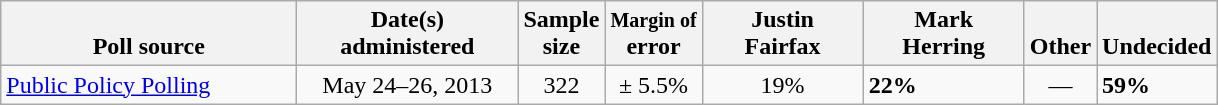<table class="wikitable">
<tr valign= bottom>
<th style="width:190px;">Poll source</th>
<th style="width:140px;">Date(s)<br>administered</th>
<th class=small>Sample<br>size</th>
<th><small>Margin of</small><br>error</th>
<th style="width:100px;">Justin<br>Fairfax</th>
<th style="width:100px;">Mark<br>Herring</th>
<th>Other</th>
<th>Undecided</th>
</tr>
<tr>
<td><a href='#'>Public Policy Polling</a></td>
<td align=center>May 24–26, 2013</td>
<td align=center>322</td>
<td align=center>± 5.5%</td>
<td align=center>19%</td>
<td><strong>22%</strong></td>
<td align=center>—</td>
<td><strong>59%</strong></td>
</tr>
</table>
